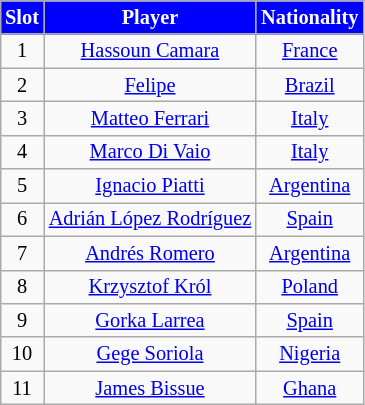<table class="wikitable" style="text-align:center; margin-left:1em; font-size:85%;">
<tr>
<th style="background:#00f; color:white; text-align:center;">Slot</th>
<th style="background:#00f; color:white; text-align:center;">Player</th>
<th style="background:#00f; color:white; text-align:center;">Nationality</th>
</tr>
<tr>
<td>1</td>
<td><a href='#'>Hassoun Camara</a></td>
<td> <a href='#'>France</a></td>
</tr>
<tr>
<td>2</td>
<td><a href='#'>Felipe</a></td>
<td> <a href='#'>Brazil</a></td>
</tr>
<tr>
<td>3</td>
<td><a href='#'>Matteo Ferrari</a></td>
<td> <a href='#'>Italy</a></td>
</tr>
<tr>
<td>4</td>
<td><a href='#'>Marco Di Vaio</a></td>
<td> <a href='#'>Italy</a></td>
</tr>
<tr>
<td>5</td>
<td><a href='#'>Ignacio Piatti</a></td>
<td> <a href='#'>Argentina</a></td>
</tr>
<tr>
<td>6</td>
<td><a href='#'>Adrián López Rodríguez</a></td>
<td> <a href='#'>Spain</a></td>
</tr>
<tr>
<td>7</td>
<td><a href='#'>Andrés Romero</a></td>
<td> <a href='#'>Argentina</a></td>
</tr>
<tr>
<td>8</td>
<td><a href='#'>Krzysztof Król</a></td>
<td> <a href='#'>Poland</a></td>
</tr>
<tr>
<td>9</td>
<td><a href='#'>Gorka Larrea</a></td>
<td> <a href='#'>Spain</a></td>
</tr>
<tr>
<td>10</td>
<td><a href='#'>Gege Soriola</a></td>
<td> <a href='#'>Nigeria</a></td>
</tr>
<tr>
<td>11</td>
<td><a href='#'>James Bissue</a></td>
<td> <a href='#'>Ghana</a></td>
</tr>
</table>
